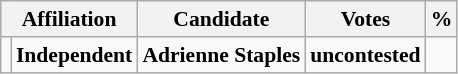<table class="wikitable col4right col5right" style="font-size:90%">
<tr>
<th colspan="2">Affiliation</th>
<th>Candidate</th>
<th>Votes</th>
<th>%</th>
</tr>
<tr>
<td></td>
<td><strong>Independent</strong></td>
<td><strong>Adrienne Staples</strong></td>
<td><strong>uncontested</strong></td>
<td></td>
</tr>
</table>
